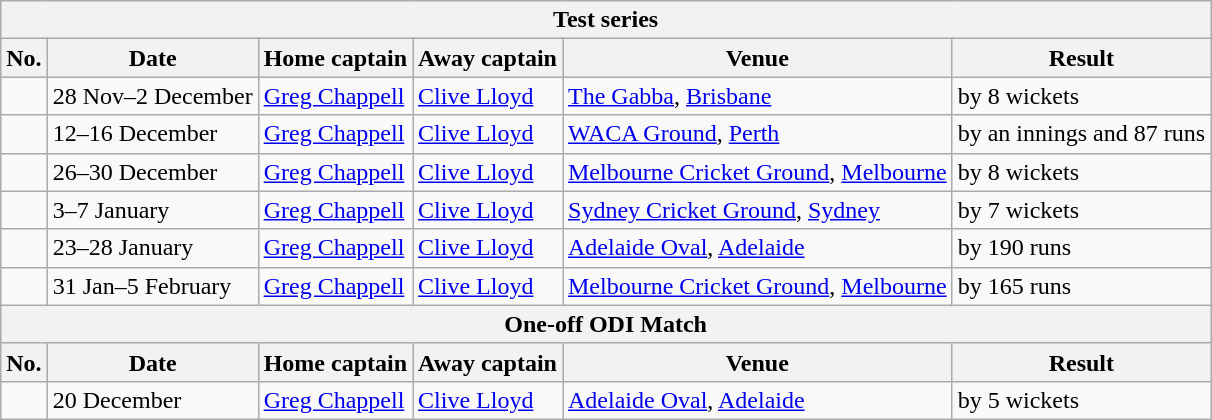<table class="wikitable">
<tr>
<th colspan="9">Test series</th>
</tr>
<tr>
<th>No.</th>
<th>Date</th>
<th>Home captain</th>
<th>Away captain</th>
<th>Venue</th>
<th>Result</th>
</tr>
<tr>
<td></td>
<td>28 Nov–2 December</td>
<td><a href='#'>Greg Chappell</a></td>
<td><a href='#'>Clive Lloyd</a></td>
<td><a href='#'>The Gabba</a>, <a href='#'>Brisbane</a></td>
<td> by 8 wickets</td>
</tr>
<tr>
<td></td>
<td>12–16 December</td>
<td><a href='#'>Greg Chappell</a></td>
<td><a href='#'>Clive Lloyd</a></td>
<td><a href='#'>WACA Ground</a>, <a href='#'>Perth</a></td>
<td> by an innings and 87 runs</td>
</tr>
<tr>
<td></td>
<td>26–30 December</td>
<td><a href='#'>Greg Chappell</a></td>
<td><a href='#'>Clive Lloyd</a></td>
<td><a href='#'>Melbourne Cricket Ground</a>, <a href='#'>Melbourne</a></td>
<td> by 8 wickets</td>
</tr>
<tr>
<td></td>
<td>3–7 January</td>
<td><a href='#'>Greg Chappell</a></td>
<td><a href='#'>Clive Lloyd</a></td>
<td><a href='#'>Sydney Cricket Ground</a>, <a href='#'>Sydney</a></td>
<td> by 7 wickets</td>
</tr>
<tr>
<td></td>
<td>23–28 January</td>
<td><a href='#'>Greg Chappell</a></td>
<td><a href='#'>Clive Lloyd</a></td>
<td><a href='#'>Adelaide Oval</a>, <a href='#'>Adelaide</a></td>
<td> by 190 runs</td>
</tr>
<tr>
<td></td>
<td>31 Jan–5 February</td>
<td><a href='#'>Greg Chappell</a></td>
<td><a href='#'>Clive Lloyd</a></td>
<td><a href='#'>Melbourne Cricket Ground</a>, <a href='#'>Melbourne</a></td>
<td> by 165 runs</td>
</tr>
<tr>
<th colspan="9">One-off ODI Match</th>
</tr>
<tr>
<th>No.</th>
<th>Date</th>
<th>Home captain</th>
<th>Away captain</th>
<th>Venue</th>
<th>Result</th>
</tr>
<tr>
<td></td>
<td>20 December</td>
<td><a href='#'>Greg Chappell</a></td>
<td><a href='#'>Clive Lloyd</a></td>
<td><a href='#'>Adelaide Oval</a>, <a href='#'>Adelaide</a></td>
<td> by 5 wickets</td>
</tr>
</table>
